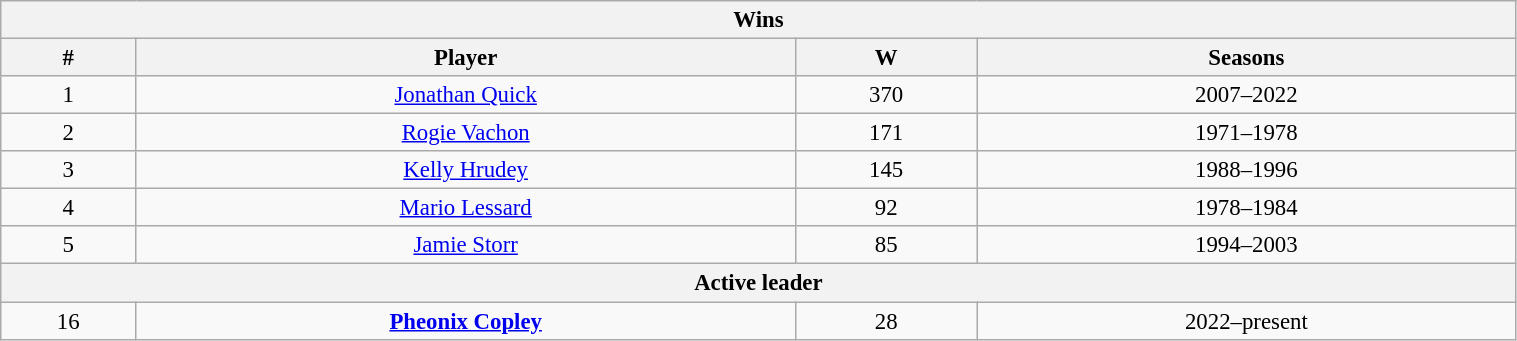<table class="wikitable" style="text-align: center; font-size: 95%" width="80%">
<tr>
<th colspan="4">Wins</th>
</tr>
<tr>
<th>#</th>
<th>Player</th>
<th>W</th>
<th>Seasons</th>
</tr>
<tr>
<td>1</td>
<td><a href='#'>Jonathan Quick</a></td>
<td>370</td>
<td>2007–2022</td>
</tr>
<tr>
<td>2</td>
<td><a href='#'>Rogie Vachon</a></td>
<td>171</td>
<td>1971–1978</td>
</tr>
<tr>
<td>3</td>
<td><a href='#'>Kelly Hrudey</a></td>
<td>145</td>
<td>1988–1996</td>
</tr>
<tr>
<td>4</td>
<td><a href='#'>Mario Lessard</a></td>
<td>92</td>
<td>1978–1984</td>
</tr>
<tr>
<td>5</td>
<td><a href='#'>Jamie Storr</a></td>
<td>85</td>
<td>1994–2003</td>
</tr>
<tr>
<th colspan="4">Active leader</th>
</tr>
<tr>
<td>16</td>
<td><strong><a href='#'>Pheonix Copley</a></strong></td>
<td>28</td>
<td>2022–present</td>
</tr>
</table>
